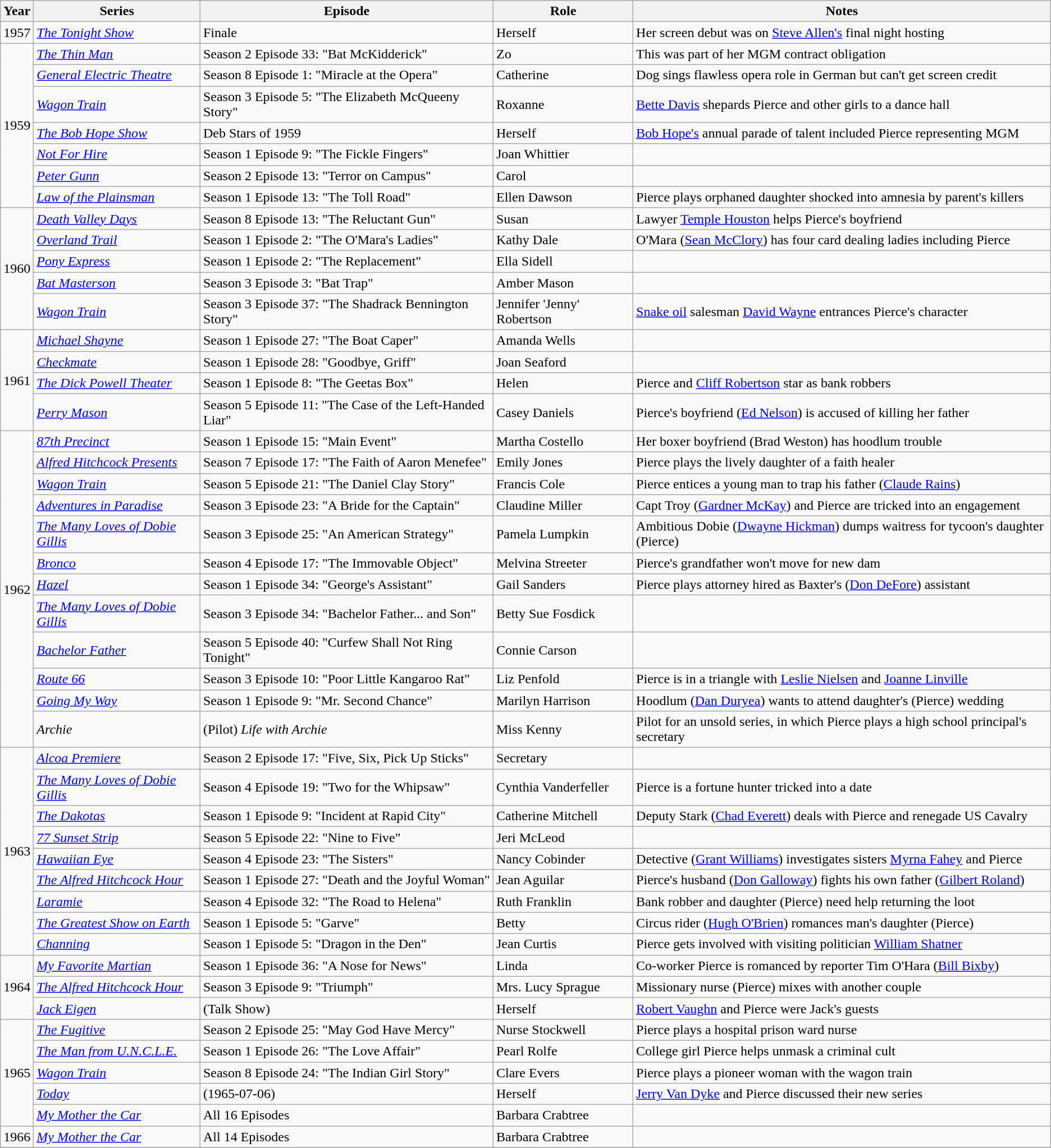<table class="wikitable sortable plainrowheaders">
<tr>
<th scope="col">Year</th>
<th scope="col">Series</th>
<th scope="col">Episode</th>
<th scope="col">Role</th>
<th scope="col">Notes</th>
</tr>
<tr>
<td>1957</td>
<td><em><a href='#'>The Tonight Show</a></em></td>
<td>Finale</td>
<td>Herself</td>
<td>Her screen debut was on <a href='#'>Steve Allen's</a> final night hosting</td>
</tr>
<tr>
<td rowspan=7>1959</td>
<td><em><a href='#'>The Thin Man</a></em></td>
<td>Season 2 Episode 33: "Bat McKidderick"</td>
<td>Zo</td>
<td>This was part of her MGM contract obligation</td>
</tr>
<tr>
<td><em><a href='#'>General Electric Theatre</a></em></td>
<td>Season 8 Episode 1: "Miracle at the Opera"</td>
<td>Catherine</td>
<td>Dog sings flawless opera role in German but can't get screen credit</td>
</tr>
<tr>
<td><em><a href='#'>Wagon Train</a></em></td>
<td>Season 3 Episode 5: "The Elizabeth McQueeny Story"</td>
<td>Roxanne</td>
<td><a href='#'>Bette Davis</a> shepards Pierce and other girls to a dance hall</td>
</tr>
<tr>
<td><em><a href='#'>The Bob Hope Show</a></em></td>
<td>Deb Stars of 1959</td>
<td>Herself</td>
<td><a href='#'>Bob Hope's</a> annual parade of talent included Pierce representing MGM</td>
</tr>
<tr>
<td><em><a href='#'>Not For Hire</a></em></td>
<td>Season 1 Episode 9: "The Fickle Fingers"</td>
<td>Joan Whittier</td>
<td></td>
</tr>
<tr>
<td><em><a href='#'>Peter Gunn</a></em></td>
<td>Season 2 Episode 13: "Terror on Campus"</td>
<td>Carol</td>
<td></td>
</tr>
<tr>
<td><em><a href='#'>Law of the Plainsman</a></em></td>
<td>Season 1 Episode 13: "The Toll Road"</td>
<td>Ellen Dawson</td>
<td>Pierce plays orphaned daughter shocked into amnesia by parent's killers</td>
</tr>
<tr>
<td rowspan=5>1960</td>
<td><em><a href='#'>Death Valley Days</a></em></td>
<td>Season 8 Episode 13: "The Reluctant Gun"</td>
<td>Susan</td>
<td>Lawyer <a href='#'>Temple Houston</a> helps Pierce's boyfriend </td>
</tr>
<tr>
<td><em><a href='#'>Overland Trail</a></em></td>
<td>Season 1 Episode 2: "The O'Mara's Ladies"</td>
<td>Kathy Dale</td>
<td>O'Mara (<a href='#'>Sean McClory</a>) has four card dealing ladies including Pierce </td>
</tr>
<tr>
<td><em><a href='#'>Pony Express</a></em></td>
<td>Season 1 Episode 2: "The Replacement"</td>
<td>Ella Sidell</td>
<td></td>
</tr>
<tr>
<td><em><a href='#'>Bat Masterson</a></em></td>
<td>Season 3 Episode 3: "Bat Trap"</td>
<td>Amber Mason</td>
<td></td>
</tr>
<tr>
<td><em><a href='#'>Wagon Train</a></em></td>
<td>Season 3 Episode 37: "The Shadrack Bennington Story"</td>
<td>Jennifer 'Jenny' Robertson</td>
<td><a href='#'>Snake oil</a> salesman <a href='#'>David Wayne</a> entrances Pierce's character</td>
</tr>
<tr>
<td rowspan=4>1961</td>
<td><em><a href='#'>Michael Shayne</a></em></td>
<td>Season 1 Episode 27: "The Boat Caper"</td>
<td>Amanda Wells</td>
<td></td>
</tr>
<tr>
<td><em><a href='#'>Checkmate</a></em></td>
<td>Season 1 Episode 28: "Goodbye, Griff"</td>
<td>Joan Seaford</td>
<td></td>
</tr>
<tr>
<td><em><a href='#'>The Dick Powell Theater</a></em></td>
<td>Season 1 Episode 8: "The Geetas Box"</td>
<td>Helen</td>
<td>Pierce and <a href='#'>Cliff Robertson</a> star as bank robbers </td>
</tr>
<tr>
<td><em><a href='#'>Perry Mason</a></em></td>
<td>Season 5 Episode 11: "The Case of the Left-Handed Liar"</td>
<td>Casey Daniels</td>
<td>Pierce's boyfriend (<a href='#'>Ed Nelson</a>) is accused of killing her father </td>
</tr>
<tr>
<td rowspan=12>1962</td>
<td><em><a href='#'>87th Precinct</a></em></td>
<td>Season 1 Episode 15: "Main Event"</td>
<td>Martha Costello</td>
<td>Her boxer boyfriend (Brad Weston) has hoodlum trouble</td>
</tr>
<tr>
<td><em><a href='#'>Alfred Hitchcock Presents</a></em></td>
<td>Season 7 Episode 17: "The Faith of Aaron Menefee"</td>
<td>Emily Jones</td>
<td>Pierce plays the lively daughter of a faith healer</td>
</tr>
<tr>
<td><em><a href='#'>Wagon Train</a></em></td>
<td>Season 5 Episode 21: "The Daniel Clay Story"</td>
<td>Francis Cole</td>
<td>Pierce entices a young man to trap his father (<a href='#'>Claude Rains</a>)</td>
</tr>
<tr>
<td><em><a href='#'>Adventures in Paradise</a></em></td>
<td>Season 3 Episode 23: "A Bride for the Captain"</td>
<td>Claudine Miller</td>
<td>Capt Troy (<a href='#'>Gardner McKay</a>) and Pierce are tricked into an engagement</td>
</tr>
<tr>
<td><em><a href='#'>The Many Loves of Dobie Gillis</a></em></td>
<td>Season 3 Episode 25: "An American Strategy"</td>
<td>Pamela Lumpkin</td>
<td>Ambitious Dobie (<a href='#'>Dwayne Hickman</a>) dumps waitress for tycoon's daughter (Pierce) </td>
</tr>
<tr>
<td><em><a href='#'>Bronco</a></em></td>
<td>Season 4 Episode 17: "The Immovable Object"</td>
<td>Melvina Streeter</td>
<td>Pierce's grandfather won't move for new dam</td>
</tr>
<tr>
<td><em><a href='#'>Hazel</a></em></td>
<td>Season 1 Episode 34: "George's Assistant"</td>
<td>Gail Sanders</td>
<td>Pierce plays attorney hired as Baxter's (<a href='#'>Don DeFore</a>) assistant</td>
</tr>
<tr>
<td><em><a href='#'>The Many Loves of Dobie Gillis</a></em></td>
<td>Season 3 Episode 34: "Bachelor Father... and Son"</td>
<td>Betty Sue Fosdick</td>
<td></td>
</tr>
<tr>
<td><em><a href='#'>Bachelor Father</a></em></td>
<td>Season 5 Episode 40: "Curfew Shall Not Ring Tonight"</td>
<td>Connie Carson</td>
<td></td>
</tr>
<tr>
<td><em><a href='#'>Route 66</a></em></td>
<td>Season 3 Episode 10: "Poor Little Kangaroo Rat"</td>
<td>Liz Penfold</td>
<td>Pierce is in a triangle with <a href='#'>Leslie Nielsen</a> and <a href='#'>Joanne Linville</a></td>
</tr>
<tr>
<td><em><a href='#'>Going My Way</a></em></td>
<td>Season 1 Episode 9: "Mr. Second Chance"</td>
<td>Marilyn Harrison</td>
<td>Hoodlum (<a href='#'>Dan Duryea</a>) wants to attend daughter's (Pierce) wedding</td>
</tr>
<tr>
<td><em>Archie</em></td>
<td>(Pilot) <em>Life with Archie</em></td>
<td>Miss Kenny</td>
<td>Pilot for an unsold series, in which Pierce plays a high school principal's secretary</td>
</tr>
<tr>
<td rowspan=9>1963</td>
<td><em><a href='#'>Alcoa Premiere</a></em></td>
<td>Season 2 Episode 17: "Five, Six, Pick Up Sticks"</td>
<td>Secretary</td>
<td></td>
</tr>
<tr>
<td><em><a href='#'>The Many Loves of Dobie Gillis</a></em></td>
<td>Season 4 Episode 19: "Two for the Whipsaw"</td>
<td>Cynthia Vanderfeller</td>
<td>Pierce is a fortune hunter tricked into a date</td>
</tr>
<tr>
<td><em><a href='#'>The Dakotas</a></em></td>
<td>Season 1 Episode 9: "Incident at Rapid City"</td>
<td>Catherine Mitchell</td>
<td>Deputy Stark (<a href='#'>Chad Everett</a>) deals with Pierce and renegade US Cavalry</td>
</tr>
<tr>
<td><em><a href='#'>77 Sunset Strip</a></em></td>
<td>Season 5 Episode 22: "Nine to Five"</td>
<td>Jeri McLeod</td>
<td></td>
</tr>
<tr>
<td><em><a href='#'>Hawaiian Eye</a></em></td>
<td>Season 4 Episode 23: "The Sisters"</td>
<td>Nancy Cobinder</td>
<td>Detective (<a href='#'>Grant Williams</a>) investigates sisters <a href='#'>Myrna Fahey</a> and Pierce</td>
</tr>
<tr>
<td><em><a href='#'>The Alfred Hitchcock Hour</a></em></td>
<td>Season 1 Episode 27: "Death and the Joyful Woman"</td>
<td>Jean Aguilar</td>
<td>Pierce's husband (<a href='#'>Don Galloway</a>) fights his own father (<a href='#'>Gilbert Roland</a>)</td>
</tr>
<tr>
<td><em><a href='#'>Laramie</a></em></td>
<td>Season 4 Episode 32: "The Road to Helena"</td>
<td>Ruth Franklin</td>
<td>Bank robber and daughter (Pierce) need help returning the loot</td>
</tr>
<tr>
<td><em><a href='#'>The Greatest Show on Earth</a></em></td>
<td>Season 1 Episode 5: "Garve"</td>
<td>Betty</td>
<td>Circus rider (<a href='#'>Hugh O'Brien</a>) romances man's daughter (Pierce)</td>
</tr>
<tr>
<td><em><a href='#'>Channing</a></em></td>
<td>Season 1 Episode 5: "Dragon in the Den"</td>
<td>Jean Curtis</td>
<td>Pierce gets involved with visiting politician <a href='#'>William Shatner</a></td>
</tr>
<tr>
<td rowspan=3>1964</td>
<td><em><a href='#'>My Favorite Martian</a></em></td>
<td>Season 1 Episode 36: "A Nose for News"</td>
<td>Linda</td>
<td>Co-worker Pierce is romanced by reporter Tim O'Hara (<a href='#'>Bill Bixby</a>)</td>
</tr>
<tr>
<td><em><a href='#'>The Alfred Hitchcock Hour</a></em></td>
<td>Season 3 Episode 9: "Triumph"</td>
<td>Mrs. Lucy Sprague</td>
<td>Missionary nurse (Pierce) mixes with another couple</td>
</tr>
<tr>
<td><em><a href='#'>Jack Eigen</a></em></td>
<td>(Talk Show)</td>
<td>Herself</td>
<td><a href='#'>Robert Vaughn</a> and Pierce were Jack's guests</td>
</tr>
<tr>
<td rowspan=5>1965</td>
<td><em><a href='#'>The Fugitive</a></em></td>
<td>Season 2 Episode 25: "May God Have Mercy"</td>
<td>Nurse Stockwell</td>
<td>Pierce plays a hospital prison ward nurse</td>
</tr>
<tr>
<td><em><a href='#'>The Man from U.N.C.L.E.</a></em></td>
<td>Season 1 Episode 26: "The Love Affair"</td>
<td>Pearl Rolfe</td>
<td>College girl Pierce helps unmask a criminal cult</td>
</tr>
<tr>
<td><em><a href='#'>Wagon Train</a></em></td>
<td>Season 8 Episode 24: "The Indian Girl Story"</td>
<td>Clare Evers</td>
<td>Pierce plays a pioneer woman with the wagon train</td>
</tr>
<tr>
<td><em><a href='#'>Today</a></em></td>
<td>(1965-07-06)</td>
<td>Herself</td>
<td><a href='#'>Jerry Van Dyke</a> and Pierce discussed their new series</td>
</tr>
<tr>
<td><em><a href='#'>My Mother the Car</a></em></td>
<td>All 16 Episodes</td>
<td>Barbara Crabtree</td>
<td></td>
</tr>
<tr>
<td>1966</td>
<td><em><a href='#'>My Mother the Car</a></em></td>
<td>All 14 Episodes</td>
<td>Barbara Crabtree</td>
<td></td>
</tr>
<tr>
</tr>
</table>
